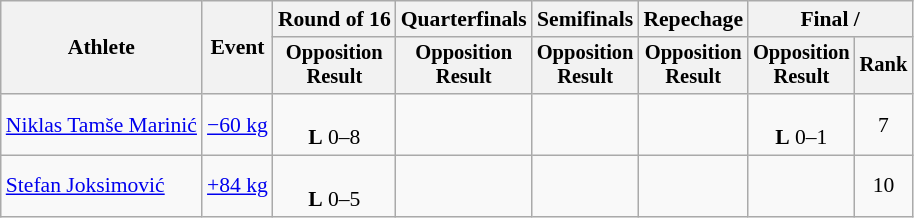<table class="wikitable" style="font-size:90%">
<tr>
<th rowspan="2">Athlete</th>
<th rowspan="2">Event</th>
<th>Round of 16</th>
<th>Quarterfinals</th>
<th>Semifinals</th>
<th>Repechage</th>
<th colspan=2>Final / </th>
</tr>
<tr style="font-size:95%">
<th>Opposition<br>Result</th>
<th>Opposition<br>Result</th>
<th>Opposition<br>Result</th>
<th>Opposition<br>Result</th>
<th>Opposition<br>Result</th>
<th>Rank</th>
</tr>
<tr align=center>
<td align=left><a href='#'>Niklas Tamše Marinić</a></td>
<td align=left><a href='#'>−60 kg</a></td>
<td><br><strong>L</strong> 0–8</td>
<td></td>
<td></td>
<td></td>
<td><br><strong>L</strong> 0–1</td>
<td>7</td>
</tr>
<tr align=center>
<td align=left><a href='#'>Stefan Joksimović</a></td>
<td align=left><a href='#'>+84 kg</a></td>
<td><br><strong>L</strong> 0–5</td>
<td></td>
<td></td>
<td></td>
<td></td>
<td>10</td>
</tr>
</table>
